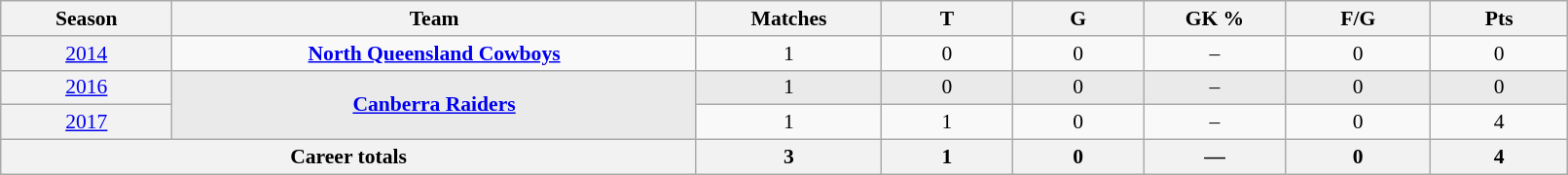<table class="wikitable sortable"  style="font-size:90%; text-align:center; width:85%;">
<tr>
<th width=2%>Season</th>
<th width=8%>Team</th>
<th width=2%>Matches</th>
<th width=2%>T</th>
<th width=2%>G</th>
<th width=2%>GK %</th>
<th width=2%>F/G</th>
<th width=2%>Pts</th>
</tr>
<tr>
<th scope="row" style="text-align:center; font-weight:normal"><a href='#'>2014</a></th>
<td style="text-align:center;"> <strong><a href='#'>North Queensland Cowboys</a></strong></td>
<td>1</td>
<td>0</td>
<td>0</td>
<td>–</td>
<td>0</td>
<td>0</td>
</tr>
<tr style="background:#eaeaea;">
<th scope="row" style="text-align:center; font-weight:normal"><a href='#'>2016</a></th>
<td rowspan="2" style="text-align:center;"> <strong><a href='#'>Canberra Raiders</a></strong></td>
<td>1</td>
<td>0</td>
<td>0</td>
<td>–</td>
<td>0</td>
<td>0</td>
</tr>
<tr>
<th scope="row" style="text-align:center; font-weight:normal"><a href='#'>2017</a></th>
<td>1</td>
<td>1</td>
<td>0</td>
<td>–</td>
<td>0</td>
<td>4</td>
</tr>
<tr class="sortbottom">
<th colspan=2>Career totals</th>
<th>3</th>
<th>1</th>
<th>0</th>
<th>—</th>
<th>0</th>
<th>4</th>
</tr>
</table>
